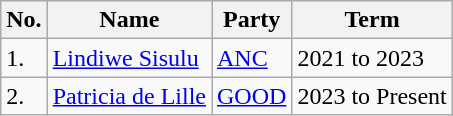<table class="wikitable">
<tr>
<th>No.</th>
<th>Name</th>
<th>Party</th>
<th>Term</th>
</tr>
<tr>
<td>1.</td>
<td><a href='#'>Lindiwe Sisulu</a></td>
<td><a href='#'>ANC</a></td>
<td>2021 to 2023</td>
</tr>
<tr>
<td>2.</td>
<td><a href='#'>Patricia de Lille</a></td>
<td><a href='#'>GOOD</a></td>
<td>2023 to Present</td>
</tr>
</table>
